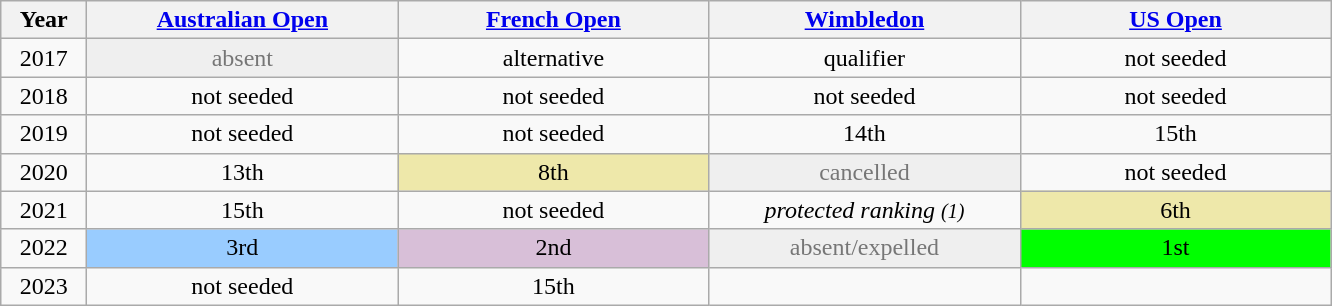<table class="wikitable" style="text-align:center">
<tr>
<th width="50">Year</th>
<th width="200"><a href='#'>Australian Open</a></th>
<th width="200"><a href='#'>French Open</a></th>
<th width="200"><a href='#'>Wimbledon</a></th>
<th width="200"><a href='#'>US Open</a></th>
</tr>
<tr>
<td>2017</td>
<td bgcolor="efefef" style="color:#767676">absent</td>
<td>alternative</td>
<td>qualifier</td>
<td>not seeded</td>
</tr>
<tr>
<td>2018</td>
<td>not seeded</td>
<td>not seeded</td>
<td>not seeded</td>
<td>not seeded</td>
</tr>
<tr>
<td>2019</td>
<td>not seeded</td>
<td>not seeded</td>
<td>14th</td>
<td>15th</td>
</tr>
<tr>
<td>2020</td>
<td>13th</td>
<td bgcolor=eee8aa>8th</td>
<td bgcolor="efefef" style="color:#767676">cancelled</td>
<td>not seeded</td>
</tr>
<tr>
<td>2021</td>
<td>15th</td>
<td>not seeded</td>
<td><em>protected ranking <small>(1)</small></em></td>
<td bgcolor=eee8aa>6th</td>
</tr>
<tr>
<td>2022</td>
<td bgcolor=#9cf>3rd</td>
<td bgcolor=thistle>2nd</td>
<td bgcolor="efefef" style="color:#767676">absent/expelled</td>
<td bgcolor=lime>1st</td>
</tr>
<tr>
<td>2023</td>
<td>not seeded</td>
<td>15th</td>
<td></td>
<td></td>
</tr>
</table>
